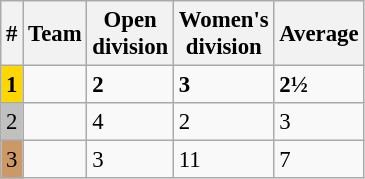<table class="wikitable" style="font-size: 95%;">
<tr>
<th>#</th>
<th>Team</th>
<th>Open<br>division</th>
<th>Women's<br>division</th>
<th>Average</th>
</tr>
<tr>
<td style="background:gold;"><strong>1</strong></td>
<td><strong></strong></td>
<td><strong>2</strong></td>
<td><strong>3</strong></td>
<td><strong>2½</strong></td>
</tr>
<tr>
<td style="background:silver;">2</td>
<td></td>
<td>4</td>
<td>2</td>
<td>3</td>
</tr>
<tr>
<td style="background:#cc9966;">3</td>
<td></td>
<td>3</td>
<td>11</td>
<td>7</td>
</tr>
</table>
